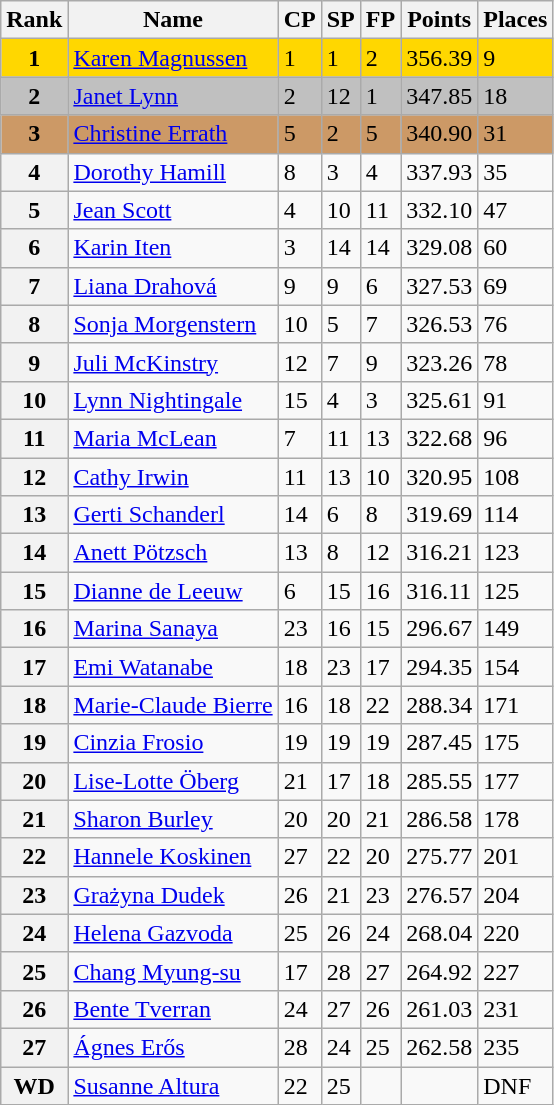<table class="wikitable">
<tr>
<th>Rank</th>
<th>Name</th>
<th>CP</th>
<th>SP</th>
<th>FP</th>
<th>Points</th>
<th>Places</th>
</tr>
<tr bgcolor=gold>
<td align=center><strong>1</strong></td>
<td> <a href='#'>Karen Magnussen</a></td>
<td>1</td>
<td>1</td>
<td>2</td>
<td>356.39</td>
<td>9</td>
</tr>
<tr bgcolor=silver>
<td align=center><strong>2</strong></td>
<td> <a href='#'>Janet Lynn</a></td>
<td>2</td>
<td>12</td>
<td>1</td>
<td>347.85</td>
<td>18</td>
</tr>
<tr bgcolor=cc9966>
<td align=center><strong>3</strong></td>
<td> <a href='#'>Christine Errath</a></td>
<td>5</td>
<td>2</td>
<td>5</td>
<td>340.90</td>
<td>31</td>
</tr>
<tr>
<th>4</th>
<td> <a href='#'>Dorothy Hamill</a></td>
<td>8</td>
<td>3</td>
<td>4</td>
<td>337.93</td>
<td>35</td>
</tr>
<tr>
<th>5</th>
<td> <a href='#'>Jean Scott</a></td>
<td>4</td>
<td>10</td>
<td>11</td>
<td>332.10</td>
<td>47</td>
</tr>
<tr>
<th>6</th>
<td> <a href='#'>Karin Iten</a></td>
<td>3</td>
<td>14</td>
<td>14</td>
<td>329.08</td>
<td>60</td>
</tr>
<tr>
<th>7</th>
<td> <a href='#'>Liana Drahová</a></td>
<td>9</td>
<td>9</td>
<td>6</td>
<td>327.53</td>
<td>69</td>
</tr>
<tr>
<th>8</th>
<td> <a href='#'>Sonja Morgenstern</a></td>
<td>10</td>
<td>5</td>
<td>7</td>
<td>326.53</td>
<td>76</td>
</tr>
<tr>
<th>9</th>
<td> <a href='#'>Juli McKinstry</a></td>
<td>12</td>
<td>7</td>
<td>9</td>
<td>323.26</td>
<td>78</td>
</tr>
<tr>
<th>10</th>
<td> <a href='#'>Lynn Nightingale</a></td>
<td>15</td>
<td>4</td>
<td>3</td>
<td>325.61</td>
<td>91</td>
</tr>
<tr>
<th>11</th>
<td> <a href='#'>Maria McLean</a></td>
<td>7</td>
<td>11</td>
<td>13</td>
<td>322.68</td>
<td>96</td>
</tr>
<tr>
<th>12</th>
<td> <a href='#'>Cathy Irwin</a></td>
<td>11</td>
<td>13</td>
<td>10</td>
<td>320.95</td>
<td>108</td>
</tr>
<tr>
<th>13</th>
<td> <a href='#'>Gerti Schanderl</a></td>
<td>14</td>
<td>6</td>
<td>8</td>
<td>319.69</td>
<td>114</td>
</tr>
<tr>
<th>14</th>
<td> <a href='#'>Anett Pötzsch</a></td>
<td>13</td>
<td>8</td>
<td>12</td>
<td>316.21</td>
<td>123</td>
</tr>
<tr>
<th>15</th>
<td> <a href='#'>Dianne de Leeuw</a></td>
<td>6</td>
<td>15</td>
<td>16</td>
<td>316.11</td>
<td>125</td>
</tr>
<tr>
<th>16</th>
<td> <a href='#'>Marina Sanaya</a></td>
<td>23</td>
<td>16</td>
<td>15</td>
<td>296.67</td>
<td>149</td>
</tr>
<tr>
<th>17</th>
<td> <a href='#'>Emi Watanabe</a></td>
<td>18</td>
<td>23</td>
<td>17</td>
<td>294.35</td>
<td>154</td>
</tr>
<tr>
<th>18</th>
<td> <a href='#'>Marie-Claude Bierre</a></td>
<td>16</td>
<td>18</td>
<td>22</td>
<td>288.34</td>
<td>171</td>
</tr>
<tr>
<th>19</th>
<td> <a href='#'>Cinzia Frosio</a></td>
<td>19</td>
<td>19</td>
<td>19</td>
<td>287.45</td>
<td>175</td>
</tr>
<tr>
<th>20</th>
<td> <a href='#'>Lise-Lotte Öberg</a></td>
<td>21</td>
<td>17</td>
<td>18</td>
<td>285.55</td>
<td>177</td>
</tr>
<tr>
<th>21</th>
<td> <a href='#'>Sharon Burley</a></td>
<td>20</td>
<td>20</td>
<td>21</td>
<td>286.58</td>
<td>178</td>
</tr>
<tr>
<th>22</th>
<td> <a href='#'>Hannele Koskinen</a></td>
<td>27</td>
<td>22</td>
<td>20</td>
<td>275.77</td>
<td>201</td>
</tr>
<tr>
<th>23</th>
<td> <a href='#'>Grażyna Dudek</a></td>
<td>26</td>
<td>21</td>
<td>23</td>
<td>276.57</td>
<td>204</td>
</tr>
<tr>
<th>24</th>
<td> <a href='#'>Helena Gazvoda</a></td>
<td>25</td>
<td>26</td>
<td>24</td>
<td>268.04</td>
<td>220</td>
</tr>
<tr>
<th>25</th>
<td> <a href='#'>Chang Myung-su</a></td>
<td>17</td>
<td>28</td>
<td>27</td>
<td>264.92</td>
<td>227</td>
</tr>
<tr>
<th>26</th>
<td> <a href='#'>Bente Tverran</a></td>
<td>24</td>
<td>27</td>
<td>26</td>
<td>261.03</td>
<td>231</td>
</tr>
<tr>
<th>27</th>
<td> <a href='#'>Ágnes Erős</a></td>
<td>28</td>
<td>24</td>
<td>25</td>
<td>262.58</td>
<td>235</td>
</tr>
<tr>
<th>WD</th>
<td> <a href='#'>Susanne Altura</a></td>
<td>22</td>
<td>25</td>
<td></td>
<td></td>
<td>DNF</td>
</tr>
</table>
